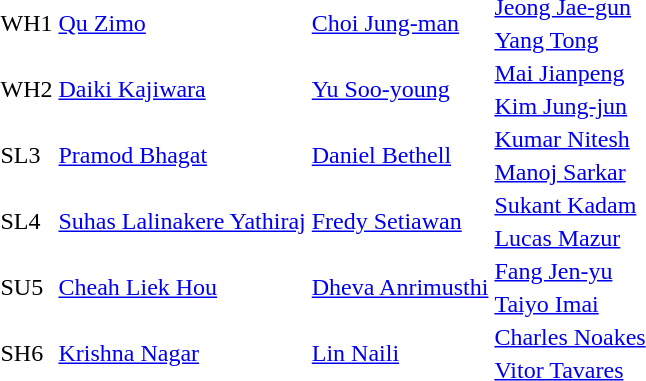<table>
<tr>
<td rowspan="2">WH1</td>
<td rowspan="2"> <a href='#'>Qu Zimo</a></td>
<td rowspan="2"> <a href='#'>Choi Jung-man</a></td>
<td> <a href='#'>Jeong Jae-gun</a></td>
</tr>
<tr>
<td> <a href='#'>Yang Tong</a></td>
</tr>
<tr>
<td rowspan="2">WH2</td>
<td rowspan="2"> <a href='#'>Daiki Kajiwara</a></td>
<td rowspan="2"> <a href='#'>Yu Soo-young</a></td>
<td> <a href='#'>Mai Jianpeng</a></td>
</tr>
<tr>
<td> <a href='#'>Kim Jung-jun</a></td>
</tr>
<tr>
<td rowspan="2">SL3</td>
<td rowspan="2"> <a href='#'>Pramod Bhagat</a></td>
<td rowspan="2"> <a href='#'>Daniel Bethell</a></td>
<td> <a href='#'>Kumar Nitesh</a></td>
</tr>
<tr>
<td> <a href='#'>Manoj Sarkar</a></td>
</tr>
<tr>
<td rowspan="2">SL4</td>
<td rowspan="2"> <a href='#'>Suhas Lalinakere Yathiraj</a></td>
<td rowspan="2"> <a href='#'>Fredy Setiawan</a></td>
<td> <a href='#'>Sukant Kadam</a></td>
</tr>
<tr>
<td> <a href='#'>Lucas Mazur</a></td>
</tr>
<tr>
<td rowspan="2">SU5</td>
<td rowspan="2"> <a href='#'>Cheah Liek Hou</a></td>
<td rowspan="2"> <a href='#'>Dheva Anrimusthi</a></td>
<td> <a href='#'>Fang Jen-yu</a></td>
</tr>
<tr>
<td> <a href='#'>Taiyo Imai</a></td>
</tr>
<tr>
<td rowspan="2">SH6</td>
<td rowspan="2"> <a href='#'>Krishna Nagar</a></td>
<td rowspan="2"> <a href='#'>Lin Naili</a></td>
<td> <a href='#'>Charles Noakes</a></td>
</tr>
<tr>
<td> <a href='#'>Vitor Tavares</a></td>
</tr>
</table>
